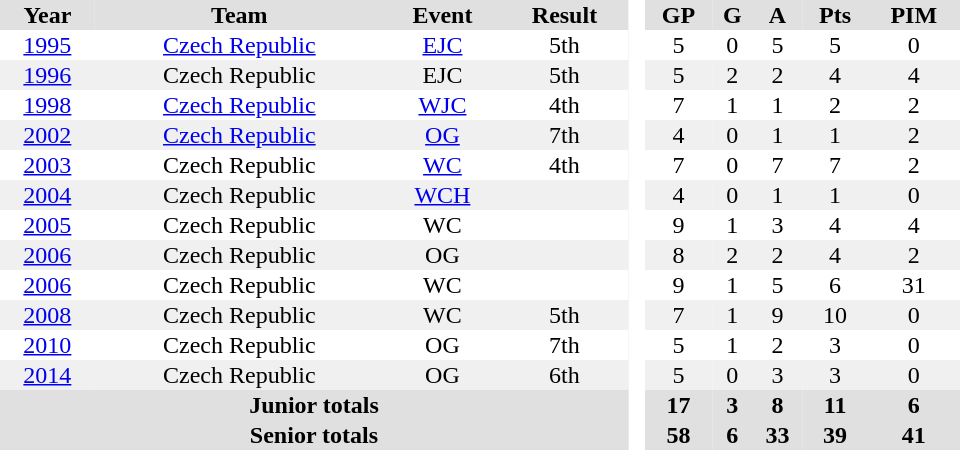<table border="0" cellpadding="1" cellspacing="0" style="text-align:center; width:40em">
<tr ALIGN="center" bgcolor="#e0e0e0">
<th>Year</th>
<th>Team</th>
<th>Event</th>
<th>Result</th>
<th rowspan="99" bgcolor="#ffffff"> </th>
<th>GP</th>
<th>G</th>
<th>A</th>
<th>Pts</th>
<th>PIM</th>
</tr>
<tr>
<td><a href='#'>1995</a></td>
<td><a href='#'>Czech Republic</a></td>
<td><a href='#'>EJC</a></td>
<td>5th</td>
<td>5</td>
<td>0</td>
<td>5</td>
<td>5</td>
<td>0</td>
</tr>
<tr bgcolor="#f0f0f0">
<td><a href='#'>1996</a></td>
<td>Czech Republic</td>
<td>EJC</td>
<td>5th</td>
<td>5</td>
<td>2</td>
<td>2</td>
<td>4</td>
<td>4</td>
</tr>
<tr>
<td><a href='#'>1998</a></td>
<td><a href='#'>Czech Republic</a></td>
<td><a href='#'>WJC</a></td>
<td>4th</td>
<td>7</td>
<td>1</td>
<td>1</td>
<td>2</td>
<td>2</td>
</tr>
<tr bgcolor="#f0f0f0">
<td><a href='#'>2002</a></td>
<td><a href='#'>Czech Republic</a></td>
<td><a href='#'>OG</a></td>
<td>7th</td>
<td>4</td>
<td>0</td>
<td>1</td>
<td>1</td>
<td>2</td>
</tr>
<tr>
<td><a href='#'>2003</a></td>
<td>Czech Republic</td>
<td><a href='#'>WC</a></td>
<td>4th</td>
<td>7</td>
<td>0</td>
<td>7</td>
<td>7</td>
<td>2</td>
</tr>
<tr bgcolor="#f0f0f0">
<td><a href='#'>2004</a></td>
<td>Czech Republic</td>
<td><a href='#'>WCH</a></td>
<td></td>
<td>4</td>
<td>0</td>
<td>1</td>
<td>1</td>
<td>0</td>
</tr>
<tr>
<td><a href='#'>2005</a></td>
<td>Czech Republic</td>
<td>WC</td>
<td></td>
<td>9</td>
<td>1</td>
<td>3</td>
<td>4</td>
<td>4</td>
</tr>
<tr bgcolor="#f0f0f0">
<td><a href='#'>2006</a></td>
<td>Czech Republic</td>
<td>OG</td>
<td></td>
<td>8</td>
<td>2</td>
<td>2</td>
<td>4</td>
<td>2</td>
</tr>
<tr>
<td><a href='#'>2006</a></td>
<td>Czech Republic</td>
<td>WC</td>
<td></td>
<td>9</td>
<td>1</td>
<td>5</td>
<td>6</td>
<td>31</td>
</tr>
<tr bgcolor="#f0f0f0">
<td><a href='#'>2008</a></td>
<td>Czech Republic</td>
<td>WC</td>
<td>5th</td>
<td>7</td>
<td>1</td>
<td>9</td>
<td>10</td>
<td>0</td>
</tr>
<tr>
<td><a href='#'>2010</a></td>
<td>Czech Republic</td>
<td>OG</td>
<td>7th</td>
<td>5</td>
<td>1</td>
<td>2</td>
<td>3</td>
<td>0</td>
</tr>
<tr bgcolor="#f0f0f0">
<td><a href='#'>2014</a></td>
<td>Czech Republic</td>
<td>OG</td>
<td>6th</td>
<td>5</td>
<td>0</td>
<td>3</td>
<td>3</td>
<td>0</td>
</tr>
<tr bgcolor="#e0e0e0">
<th colspan="4">Junior totals</th>
<th>17</th>
<th>3</th>
<th>8</th>
<th>11</th>
<th>6</th>
</tr>
<tr bgcolor="#e0e0e0">
<th colspan="4">Senior totals</th>
<th>58</th>
<th>6</th>
<th>33</th>
<th>39</th>
<th>41</th>
</tr>
</table>
